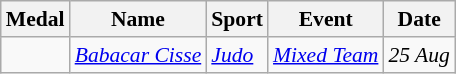<table class="wikitable sortable" style="font-size:90%">
<tr>
<th>Medal</th>
<th>Name</th>
<th>Sport</th>
<th>Event</th>
<th>Date</th>
</tr>
<tr>
<td><em></em></td>
<td><em><a href='#'>Babacar Cisse</a></em></td>
<td><em><a href='#'>Judo</a></em></td>
<td><em><a href='#'>Mixed Team</a></em></td>
<td><em>25 Aug</em></td>
</tr>
</table>
